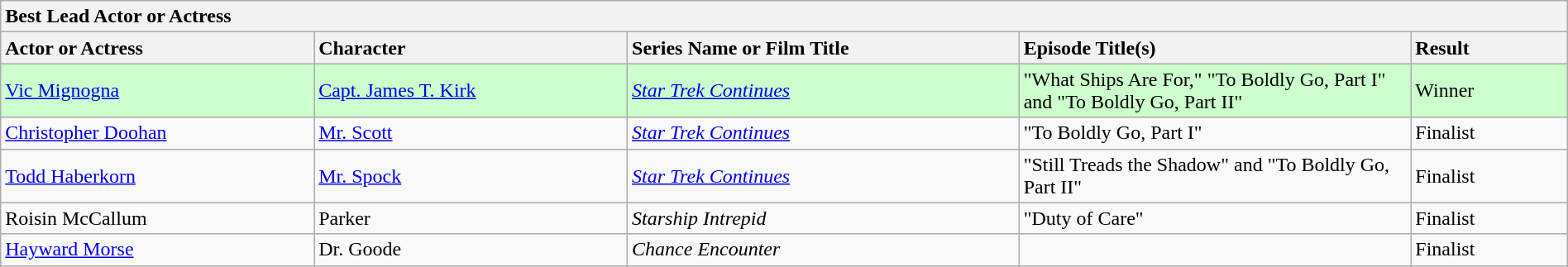<table class="wikitable" width=100%>
<tr>
<th colspan="5" ! style="text-align:left;">Best Lead Actor or Actress</th>
</tr>
<tr>
<th style="text-align:left; width: 20%;"><strong>Actor or Actress</strong></th>
<th style="text-align:left; width: 20%;"><strong>Character</strong></th>
<th style="text-align:left; width: 25%;"><strong>Series Name or Film Title</strong></th>
<th style="text-align:left; width: 25%;"><strong>Episode Title(s)</strong></th>
<th style="text-align:left; width: 10%;"><strong>Result</strong></th>
</tr>
<tr style="background-color:#ccffcc;">
<td><a href='#'>Vic Mignogna</a></td>
<td><a href='#'>Capt. James T. Kirk</a></td>
<td><em><a href='#'>Star Trek Continues</a></em></td>
<td>"What Ships Are For," "To Boldly Go, Part I" and "To Boldly Go, Part II"</td>
<td>Winner</td>
</tr>
<tr>
<td><a href='#'>Christopher Doohan</a></td>
<td><a href='#'>Mr. Scott</a></td>
<td><em><a href='#'>Star Trek Continues</a></em></td>
<td>"To Boldly Go, Part I"</td>
<td>Finalist</td>
</tr>
<tr>
<td><a href='#'>Todd Haberkorn</a></td>
<td><a href='#'>Mr. Spock</a></td>
<td><em><a href='#'>Star Trek Continues</a></em></td>
<td>"Still Treads the Shadow" and "To Boldly Go, Part II"</td>
<td>Finalist</td>
</tr>
<tr>
<td>Roisin McCallum</td>
<td>Parker</td>
<td><em>Starship Intrepid</em></td>
<td>"Duty of Care"</td>
<td>Finalist</td>
</tr>
<tr>
<td><a href='#'>Hayward Morse</a></td>
<td>Dr. Goode</td>
<td><em>Chance Encounter</em></td>
<td></td>
<td>Finalist</td>
</tr>
</table>
